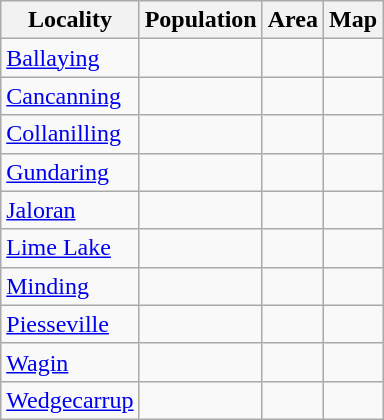<table class="wikitable sortable">
<tr>
<th>Locality</th>
<th data-sort-type=number>Population</th>
<th data-sort-type=number>Area</th>
<th>Map</th>
</tr>
<tr>
<td><a href='#'>Ballaying</a></td>
<td></td>
<td></td>
<td></td>
</tr>
<tr>
<td><a href='#'>Cancanning</a></td>
<td></td>
<td></td>
<td></td>
</tr>
<tr>
<td><a href='#'>Collanilling</a></td>
<td></td>
<td></td>
<td></td>
</tr>
<tr>
<td><a href='#'>Gundaring</a></td>
<td></td>
<td></td>
<td></td>
</tr>
<tr>
<td><a href='#'>Jaloran</a></td>
<td></td>
<td></td>
<td></td>
</tr>
<tr>
<td><a href='#'>Lime Lake</a></td>
<td></td>
<td></td>
<td></td>
</tr>
<tr>
<td><a href='#'>Minding</a></td>
<td></td>
<td></td>
<td></td>
</tr>
<tr>
<td><a href='#'>Piesseville</a></td>
<td></td>
<td></td>
<td></td>
</tr>
<tr>
<td><a href='#'>Wagin</a></td>
<td></td>
<td></td>
<td></td>
</tr>
<tr>
<td><a href='#'>Wedgecarrup</a></td>
<td></td>
<td></td>
<td></td>
</tr>
</table>
